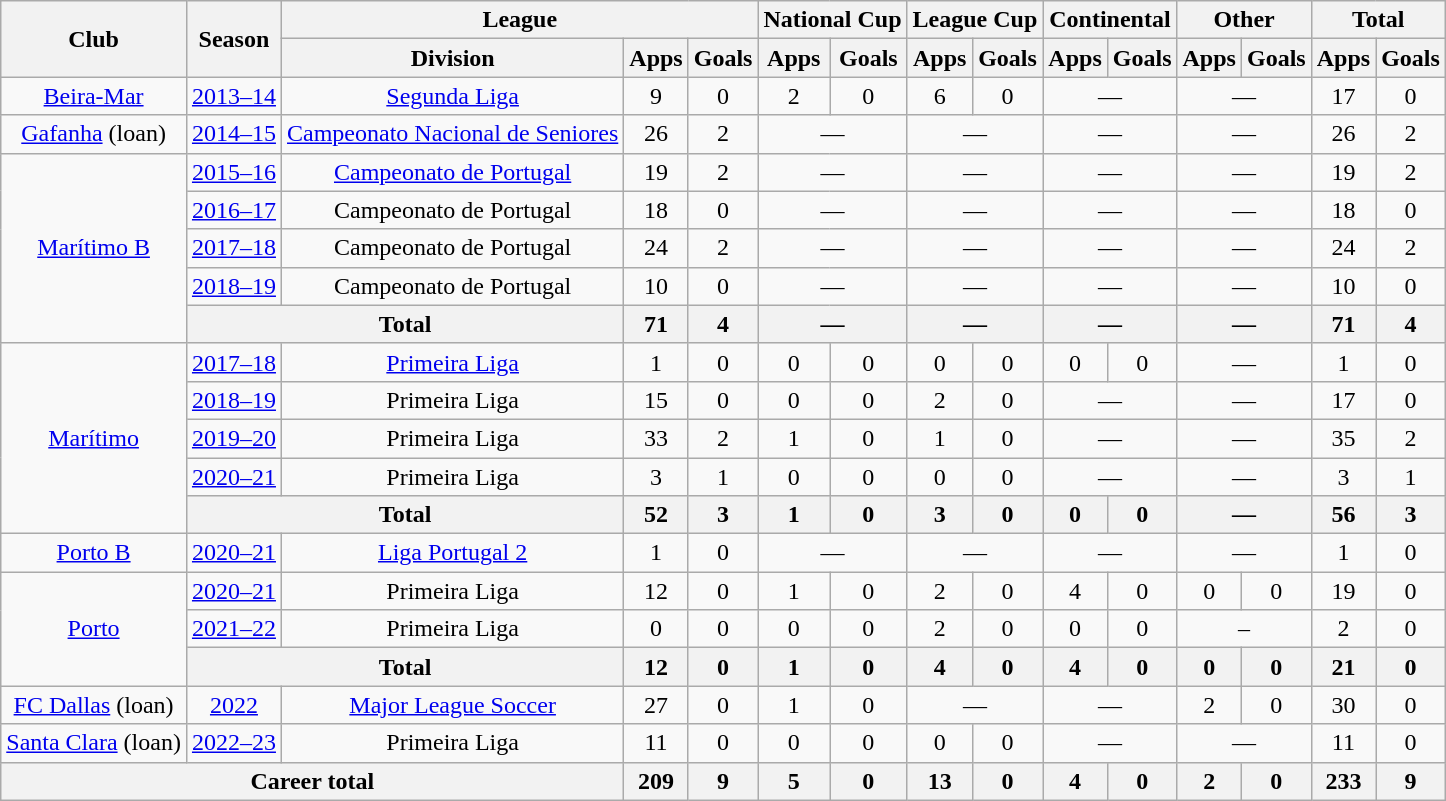<table class="wikitable" style="text-align:center">
<tr>
<th rowspan="2">Club</th>
<th rowspan="2">Season</th>
<th colspan="3">League</th>
<th colspan="2">National Cup</th>
<th colspan="2">League Cup</th>
<th colspan="2">Continental</th>
<th colspan="2">Other</th>
<th colspan="2">Total</th>
</tr>
<tr>
<th>Division</th>
<th>Apps</th>
<th>Goals</th>
<th>Apps</th>
<th>Goals</th>
<th>Apps</th>
<th>Goals</th>
<th>Apps</th>
<th>Goals</th>
<th>Apps</th>
<th>Goals</th>
<th>Apps</th>
<th>Goals</th>
</tr>
<tr>
<td><a href='#'>Beira-Mar</a></td>
<td><a href='#'>2013–14</a></td>
<td><a href='#'>Segunda Liga</a></td>
<td>9</td>
<td>0</td>
<td>2</td>
<td>0</td>
<td>6</td>
<td>0</td>
<td colspan="2">—</td>
<td colspan="2">—</td>
<td>17</td>
<td>0</td>
</tr>
<tr>
<td><a href='#'>Gafanha</a> (loan)</td>
<td><a href='#'>2014–15</a></td>
<td><a href='#'>Campeonato Nacional de Seniores</a></td>
<td>26</td>
<td>2</td>
<td colspan="2">—</td>
<td colspan="2">—</td>
<td colspan="2">—</td>
<td colspan="2">—</td>
<td>26</td>
<td>2</td>
</tr>
<tr>
<td rowspan="5"><a href='#'>Marítimo B</a></td>
<td><a href='#'>2015–16</a></td>
<td><a href='#'>Campeonato de Portugal</a></td>
<td>19</td>
<td>2</td>
<td colspan="2">—</td>
<td colspan="2">—</td>
<td colspan="2">—</td>
<td colspan="2">—</td>
<td>19</td>
<td>2</td>
</tr>
<tr>
<td><a href='#'>2016–17</a></td>
<td>Campeonato de Portugal</td>
<td>18</td>
<td>0</td>
<td colspan="2">—</td>
<td colspan="2">—</td>
<td colspan="2">—</td>
<td colspan="2">—</td>
<td>18</td>
<td>0</td>
</tr>
<tr>
<td><a href='#'>2017–18</a></td>
<td>Campeonato de Portugal</td>
<td>24</td>
<td>2</td>
<td colspan="2">—</td>
<td colspan="2">—</td>
<td colspan="2">—</td>
<td colspan="2">—</td>
<td>24</td>
<td>2</td>
</tr>
<tr>
<td><a href='#'>2018–19</a></td>
<td>Campeonato de Portugal</td>
<td>10</td>
<td>0</td>
<td colspan="2">—</td>
<td colspan="2">—</td>
<td colspan="2">—</td>
<td colspan="2">—</td>
<td>10</td>
<td>0</td>
</tr>
<tr>
<th colspan="2">Total</th>
<th>71</th>
<th>4</th>
<th colspan="2">—</th>
<th colspan="2">—</th>
<th colspan="2">—</th>
<th colspan="2">—</th>
<th>71</th>
<th>4</th>
</tr>
<tr>
<td rowspan="5"><a href='#'>Marítimo</a></td>
<td><a href='#'>2017–18</a></td>
<td><a href='#'>Primeira Liga</a></td>
<td>1</td>
<td>0</td>
<td>0</td>
<td>0</td>
<td>0</td>
<td>0</td>
<td>0</td>
<td>0</td>
<td colspan="2">—</td>
<td>1</td>
<td>0</td>
</tr>
<tr>
<td><a href='#'>2018–19</a></td>
<td>Primeira Liga</td>
<td>15</td>
<td>0</td>
<td>0</td>
<td>0</td>
<td>2</td>
<td>0</td>
<td colspan="2">—</td>
<td colspan="2">—</td>
<td>17</td>
<td>0</td>
</tr>
<tr>
<td><a href='#'>2019–20</a></td>
<td>Primeira Liga</td>
<td>33</td>
<td>2</td>
<td>1</td>
<td>0</td>
<td>1</td>
<td>0</td>
<td colspan="2">—</td>
<td colspan="2">—</td>
<td>35</td>
<td>2</td>
</tr>
<tr>
<td><a href='#'>2020–21</a></td>
<td>Primeira Liga</td>
<td>3</td>
<td>1</td>
<td>0</td>
<td>0</td>
<td>0</td>
<td>0</td>
<td colspan="2">—</td>
<td colspan="2">—</td>
<td>3</td>
<td>1</td>
</tr>
<tr>
<th colspan="2">Total</th>
<th>52</th>
<th>3</th>
<th>1</th>
<th>0</th>
<th>3</th>
<th>0</th>
<th>0</th>
<th>0</th>
<th colspan="2">—</th>
<th>56</th>
<th>3</th>
</tr>
<tr>
<td><a href='#'>Porto B</a></td>
<td><a href='#'>2020–21</a></td>
<td><a href='#'>Liga Portugal 2</a></td>
<td>1</td>
<td>0</td>
<td colspan="2">—</td>
<td colspan="2">—</td>
<td colspan="2">—</td>
<td colspan="2">—</td>
<td>1</td>
<td>0</td>
</tr>
<tr>
<td rowspan="3"><a href='#'>Porto</a></td>
<td><a href='#'>2020–21</a></td>
<td>Primeira Liga</td>
<td>12</td>
<td>0</td>
<td>1</td>
<td>0</td>
<td>2</td>
<td>0</td>
<td>4</td>
<td>0</td>
<td>0</td>
<td>0</td>
<td>19</td>
<td>0</td>
</tr>
<tr>
<td><a href='#'>2021–22</a></td>
<td>Primeira Liga</td>
<td>0</td>
<td>0</td>
<td>0</td>
<td>0</td>
<td>2</td>
<td>0</td>
<td>0</td>
<td>0</td>
<td colspan="2">–</td>
<td>2</td>
<td>0</td>
</tr>
<tr>
<th colspan="2">Total</th>
<th>12</th>
<th>0</th>
<th>1</th>
<th>0</th>
<th>4</th>
<th>0</th>
<th>4</th>
<th>0</th>
<th>0</th>
<th>0</th>
<th>21</th>
<th>0</th>
</tr>
<tr>
<td><a href='#'>FC Dallas</a> (loan)</td>
<td><a href='#'>2022</a></td>
<td><a href='#'>Major League Soccer</a></td>
<td>27</td>
<td>0</td>
<td>1</td>
<td>0</td>
<td colspan="2">—</td>
<td colspan="2">—</td>
<td>2</td>
<td>0</td>
<td>30</td>
<td>0</td>
</tr>
<tr>
<td><a href='#'>Santa Clara</a> (loan)</td>
<td><a href='#'>2022–23</a></td>
<td>Primeira Liga</td>
<td>11</td>
<td>0</td>
<td>0</td>
<td>0</td>
<td>0</td>
<td>0</td>
<td colspan="2">—</td>
<td colspan="2">—</td>
<td>11</td>
<td>0</td>
</tr>
<tr>
<th colspan="3">Career total</th>
<th>209</th>
<th>9</th>
<th>5</th>
<th>0</th>
<th>13</th>
<th>0</th>
<th>4</th>
<th>0</th>
<th>2</th>
<th>0</th>
<th>233</th>
<th>9</th>
</tr>
</table>
